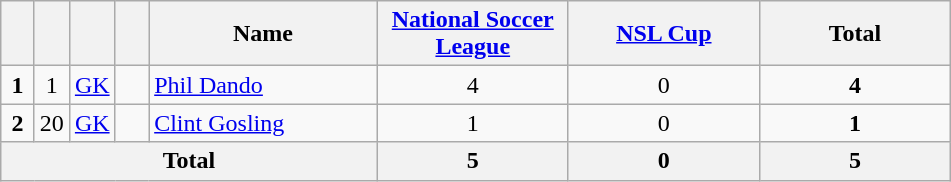<table class="wikitable" style="text-align:center">
<tr>
<th width=15></th>
<th width=15></th>
<th width=15></th>
<th width=15></th>
<th width=145>Name</th>
<th width=120><a href='#'>National Soccer League</a></th>
<th width=120><a href='#'>NSL Cup</a></th>
<th width=120>Total</th>
</tr>
<tr>
<td><strong>1</strong></td>
<td>1</td>
<td><a href='#'>GK</a></td>
<td></td>
<td align=left><a href='#'>Phil Dando</a></td>
<td>4</td>
<td>0</td>
<td><strong>4</strong></td>
</tr>
<tr>
<td><strong>2</strong></td>
<td>20</td>
<td><a href='#'>GK</a></td>
<td></td>
<td align=left><a href='#'>Clint Gosling</a></td>
<td>1</td>
<td>0</td>
<td><strong>1</strong></td>
</tr>
<tr>
<th colspan="5"><strong>Total</strong></th>
<th>5</th>
<th>0</th>
<th>5</th>
</tr>
</table>
